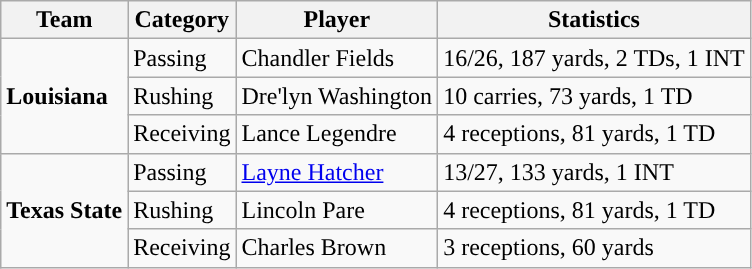<table class="wikitable" style="float: left;">
<tr>
<th>Team</th>
<th>Category</th>
<th>Player</th>
<th>Statistics</th>
</tr>
<tr>
<td rowspan=3><strong>Louisiana</strong></td>
<td>Passing</td>
<td>Chandler Fields</td>
<td>16/26, 187 yards, 2 TDs, 1 INT</td>
</tr>
<tr>
<td>Rushing</td>
<td>Dre'lyn Washington</td>
<td>10 carries, 73 yards, 1 TD</td>
</tr>
<tr>
<td>Receiving</td>
<td>Lance Legendre</td>
<td>4 receptions, 81 yards, 1 TD</td>
</tr>
<tr>
<td rowspan=3><strong>Texas State</strong></td>
<td>Passing</td>
<td><a href='#'>Layne Hatcher</a></td>
<td>13/27, 133 yards, 1 INT</td>
</tr>
<tr>
<td>Rushing</td>
<td>Lincoln Pare</td>
<td>4 receptions, 81 yards, 1 TD</td>
</tr>
<tr>
<td>Receiving</td>
<td>Charles Brown</td>
<td>3 receptions, 60 yards</td>
</tr>
</table>
